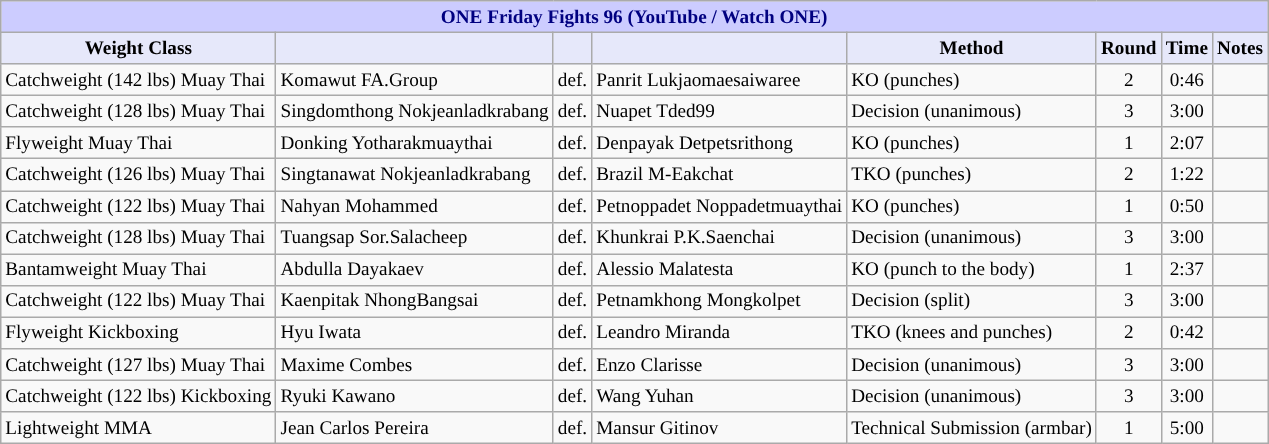<table class="wikitable" style="font-size: 80%;">
<tr>
<th colspan="8" style="background-color: #ccf; color: #000080; text-align: center;"><strong>ONE Friday Fights 96 (YouTube / Watch ONE)</strong></th>
</tr>
<tr>
<th colspan="1" style="background-color: #E6E8FA; color: #000000; text-align: center;">Weight Class</th>
<th colspan="1" style="background-color: #E6E8FA; color: #000000; text-align: center;"></th>
<th colspan="1" style="background-color: #E6E8FA; color: #000000; text-align: center;"></th>
<th colspan="1" style="background-color: #E6E8FA; color: #000000; text-align: center;"></th>
<th colspan="1" style="background-color: #E6E8FA; color: #000000; text-align: center;">Method</th>
<th colspan="1" style="background-color: #E6E8FA; color: #000000; text-align: center;">Round</th>
<th colspan="1" style="background-color: #E6E8FA; color: #000000; text-align: center;">Time</th>
<th colspan="1" style="background-color: #E6E8FA; color: #000000; text-align: center;">Notes</th>
</tr>
<tr>
<td>Catchweight (142 lbs) Muay Thai</td>
<td> Komawut FA.Group</td>
<td>def.</td>
<td> Panrit Lukjaomaesaiwaree</td>
<td>KO (punches)</td>
<td align=center>2</td>
<td align=center>0:46</td>
<td></td>
</tr>
<tr>
<td>Catchweight (128 lbs) Muay Thai</td>
<td> Singdomthong Nokjeanladkrabang</td>
<td>def.</td>
<td> Nuapet Tded99</td>
<td>Decision (unanimous)</td>
<td align=center>3</td>
<td align=center>3:00</td>
<td></td>
</tr>
<tr>
<td>Flyweight Muay Thai</td>
<td> Donking Yotharakmuaythai</td>
<td>def.</td>
<td> Denpayak Detpetsrithong</td>
<td>KO (punches)</td>
<td align=center>1</td>
<td align=center>2:07</td>
<td></td>
</tr>
<tr>
<td>Catchweight (126 lbs) Muay Thai</td>
<td> Singtanawat Nokjeanladkrabang</td>
<td>def.</td>
<td> Brazil M-Eakchat</td>
<td>TKO (punches)</td>
<td align=center>2</td>
<td align=center>1:22</td>
<td></td>
</tr>
<tr>
<td>Catchweight (122 lbs) Muay Thai</td>
<td> Nahyan Mohammed</td>
<td>def.</td>
<td> Petnoppadet Noppadetmuaythai</td>
<td>KO (punches)</td>
<td align=center>1</td>
<td align=center>0:50</td>
<td></td>
</tr>
<tr>
<td>Catchweight (128 lbs) Muay Thai</td>
<td> Tuangsap Sor.Salacheep</td>
<td>def.</td>
<td> Khunkrai P.K.Saenchai</td>
<td>Decision (unanimous)</td>
<td align=center>3</td>
<td align=center>3:00</td>
<td></td>
</tr>
<tr>
<td>Bantamweight Muay Thai</td>
<td> Abdulla Dayakaev</td>
<td>def.</td>
<td> Alessio Malatesta</td>
<td>KO (punch to the body)</td>
<td align="center">1</td>
<td align="center">2:37</td>
<td></td>
</tr>
<tr>
<td>Catchweight (122 lbs) Muay Thai</td>
<td> Kaenpitak NhongBangsai</td>
<td>def.</td>
<td> Petnamkhong Mongkolpet</td>
<td>Decision (split)</td>
<td align=center>3</td>
<td align=center>3:00</td>
<td></td>
</tr>
<tr>
<td>Flyweight Kickboxing</td>
<td> Hyu Iwata</td>
<td>def.</td>
<td> Leandro Miranda</td>
<td>TKO (knees and punches)</td>
<td align=center>2</td>
<td align=center>0:42</td>
<td></td>
</tr>
<tr>
<td>Catchweight (127 lbs) Muay Thai</td>
<td> Maxime Combes</td>
<td>def.</td>
<td> Enzo Clarisse</td>
<td>Decision (unanimous)</td>
<td align=center>3</td>
<td align=center>3:00</td>
<td></td>
</tr>
<tr>
<td>Catchweight (122 lbs) Kickboxing</td>
<td> Ryuki Kawano</td>
<td>def.</td>
<td> Wang Yuhan</td>
<td>Decision (unanimous)</td>
<td align=center>3</td>
<td align=center>3:00</td>
<td></td>
</tr>
<tr>
<td>Lightweight MMA</td>
<td> Jean Carlos Pereira</td>
<td>def.</td>
<td> Mansur Gitinov</td>
<td>Technical Submission (armbar)</td>
<td align=center>1</td>
<td align=center>5:00</td>
<td></td>
</tr>
</table>
